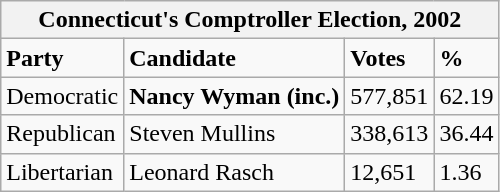<table class="wikitable">
<tr>
<th colspan="4">Connecticut's Comptroller Election, 2002</th>
</tr>
<tr>
<td><strong>Party</strong></td>
<td><strong>Candidate</strong></td>
<td><strong>Votes</strong></td>
<td><strong>%</strong></td>
</tr>
<tr>
<td>Democratic</td>
<td><strong>Nancy Wyman (inc.)</strong></td>
<td>577,851</td>
<td>62.19</td>
</tr>
<tr>
<td>Republican</td>
<td>Steven Mullins</td>
<td>338,613</td>
<td>36.44</td>
</tr>
<tr>
<td>Libertarian</td>
<td>Leonard Rasch</td>
<td>12,651</td>
<td>1.36</td>
</tr>
</table>
